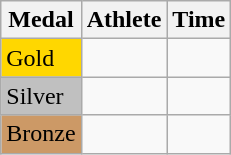<table class="wikitable">
<tr>
<th>Medal</th>
<th>Athlete</th>
<th>Time</th>
</tr>
<tr>
<td bgcolor="gold">Gold</td>
<td></td>
<td></td>
</tr>
<tr>
<td bgcolor="silver">Silver</td>
<td></td>
<td></td>
</tr>
<tr>
<td bgcolor="CC9966">Bronze</td>
<td></td>
<td></td>
</tr>
</table>
